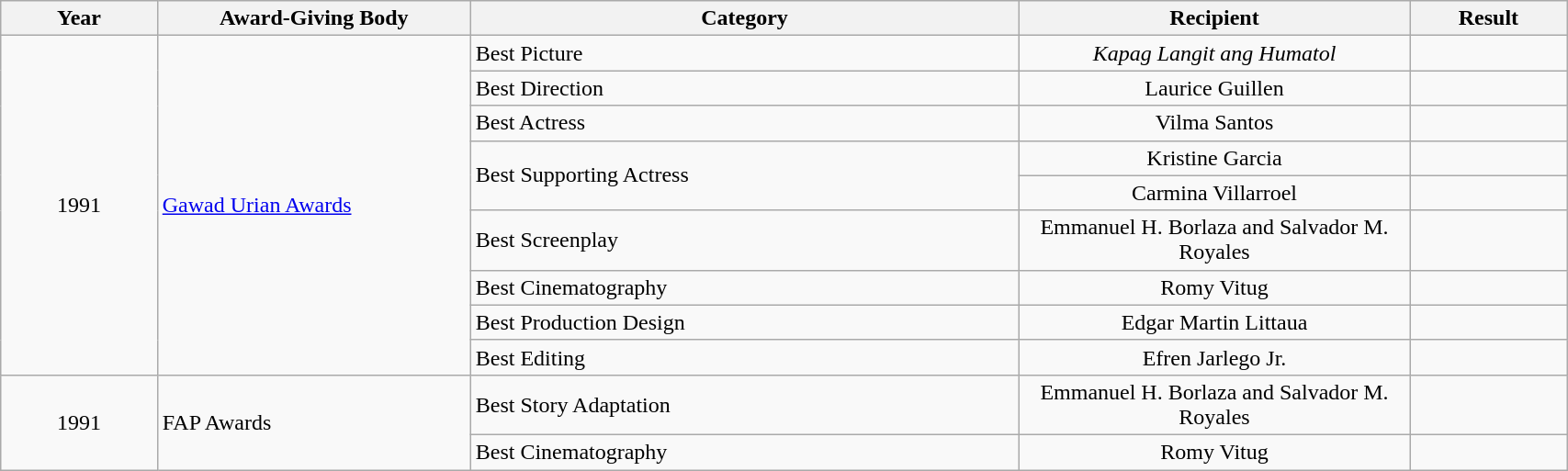<table | width="90%" class="wikitable sortable">
<tr>
<th width="10%">Year</th>
<th width="20%">Award-Giving Body</th>
<th width="35%">Category</th>
<th width="25%">Recipient</th>
<th width="10%">Result</th>
</tr>
<tr>
<td rowspan="9" align="center">1991</td>
<td rowspan="9" align="left"><a href='#'>Gawad Urian Awards</a></td>
<td align="left">Best Picture</td>
<td align="center"><em>Kapag Langit ang Humatol</em></td>
<td></td>
</tr>
<tr>
<td align="left">Best Direction</td>
<td align="center">Laurice Guillen</td>
<td></td>
</tr>
<tr>
<td align="left">Best Actress</td>
<td align="center">Vilma Santos</td>
<td></td>
</tr>
<tr>
<td rowspan="2" align="left">Best Supporting Actress</td>
<td align="center">Kristine Garcia</td>
<td></td>
</tr>
<tr>
<td align="center">Carmina Villarroel</td>
<td></td>
</tr>
<tr>
<td align="left">Best Screenplay</td>
<td align="center">Emmanuel H. Borlaza and Salvador M. Royales</td>
<td></td>
</tr>
<tr>
<td align="left">Best Cinematography</td>
<td align="center">Romy Vitug</td>
<td></td>
</tr>
<tr>
<td align="left">Best Production Design</td>
<td align="center">Edgar Martin Littaua</td>
<td></td>
</tr>
<tr>
<td align="left">Best Editing</td>
<td align="center">Efren Jarlego Jr.</td>
<td></td>
</tr>
<tr>
<td rowspan="2" align="center">1991</td>
<td rowspan="2" align="left">FAP Awards</td>
<td align="left">Best Story Adaptation</td>
<td align="center">Emmanuel H. Borlaza and Salvador M. Royales</td>
<td></td>
</tr>
<tr>
<td align="left">Best Cinematography</td>
<td align="center">Romy Vitug</td>
<td></td>
</tr>
</table>
